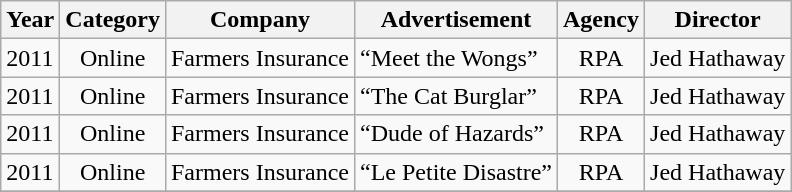<table class="wikitable" style="text-align:center;">
<tr>
<th>Year</th>
<th>Category</th>
<th>Company</th>
<th>Advertisement</th>
<th>Agency</th>
<th>Director</th>
</tr>
<tr>
<td align="left">2011</td>
<td align="center">Online</td>
<td>Farmers Insurance</td>
<td align="left">“Meet the Wongs”</td>
<td>RPA</td>
<td align="center">Jed Hathaway</td>
</tr>
<tr>
<td align="left">2011</td>
<td align="center">Online</td>
<td>Farmers Insurance</td>
<td align="left">“The Cat Burglar”</td>
<td>RPA</td>
<td align="center">Jed Hathaway</td>
</tr>
<tr>
<td align="left">2011</td>
<td align="center">Online</td>
<td>Farmers Insurance</td>
<td align="left">“Dude of Hazards”</td>
<td>RPA</td>
<td align="center">Jed Hathaway</td>
</tr>
<tr>
<td align="left">2011</td>
<td align="center">Online</td>
<td>Farmers Insurance</td>
<td align="left">“Le Petite Disastre”</td>
<td>RPA</td>
<td align="center">Jed Hathaway</td>
</tr>
<tr>
</tr>
</table>
